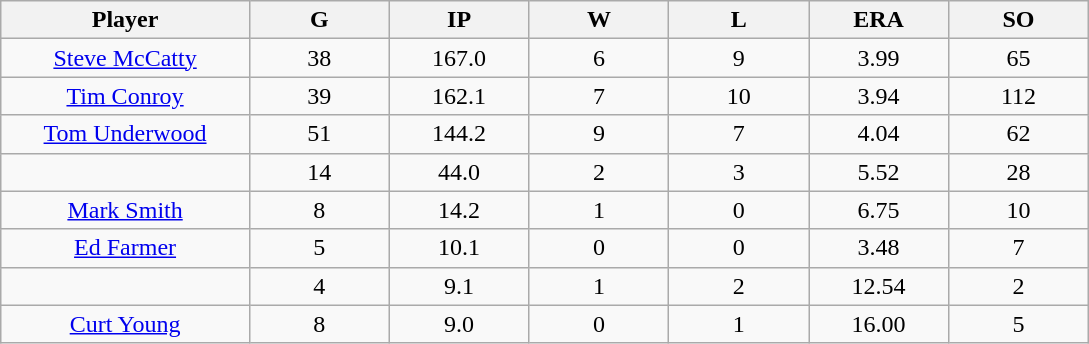<table class="wikitable sortable">
<tr>
<th bgcolor="#DDDDFF" width="16%">Player</th>
<th bgcolor="#DDDDFF" width="9%">G</th>
<th bgcolor="#DDDDFF" width="9%">IP</th>
<th bgcolor="#DDDDFF" width="9%">W</th>
<th bgcolor="#DDDDFF" width="9%">L</th>
<th bgcolor="#DDDDFF" width="9%">ERA</th>
<th bgcolor="#DDDDFF" width="9%">SO</th>
</tr>
<tr align="center">
<td><a href='#'>Steve McCatty</a></td>
<td>38</td>
<td>167.0</td>
<td>6</td>
<td>9</td>
<td>3.99</td>
<td>65</td>
</tr>
<tr align=center>
<td><a href='#'>Tim Conroy</a></td>
<td>39</td>
<td>162.1</td>
<td>7</td>
<td>10</td>
<td>3.94</td>
<td>112</td>
</tr>
<tr align=center>
<td><a href='#'>Tom Underwood</a></td>
<td>51</td>
<td>144.2</td>
<td>9</td>
<td>7</td>
<td>4.04</td>
<td>62</td>
</tr>
<tr align=center>
<td></td>
<td>14</td>
<td>44.0</td>
<td>2</td>
<td>3</td>
<td>5.52</td>
<td>28</td>
</tr>
<tr align="center">
<td><a href='#'>Mark Smith</a></td>
<td>8</td>
<td>14.2</td>
<td>1</td>
<td>0</td>
<td>6.75</td>
<td>10</td>
</tr>
<tr align=center>
<td><a href='#'>Ed Farmer</a></td>
<td>5</td>
<td>10.1</td>
<td>0</td>
<td>0</td>
<td>3.48</td>
<td>7</td>
</tr>
<tr align=center>
<td></td>
<td>4</td>
<td>9.1</td>
<td>1</td>
<td>2</td>
<td>12.54</td>
<td>2</td>
</tr>
<tr align="center">
<td><a href='#'>Curt Young</a></td>
<td>8</td>
<td>9.0</td>
<td>0</td>
<td>1</td>
<td>16.00</td>
<td>5</td>
</tr>
</table>
